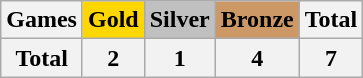<table class="wikitable sortable" style="text-align:center">
<tr>
<th>Games</th>
<th style="background-color:gold;">Gold</th>
<th style="background-color:silver;">Silver</th>
<th style="background-color:#c96;">Bronze</th>
<th>Total</th>
</tr>
<tr>
<th>Total</th>
<th>2</th>
<th>1</th>
<th>4</th>
<th>7</th>
</tr>
</table>
